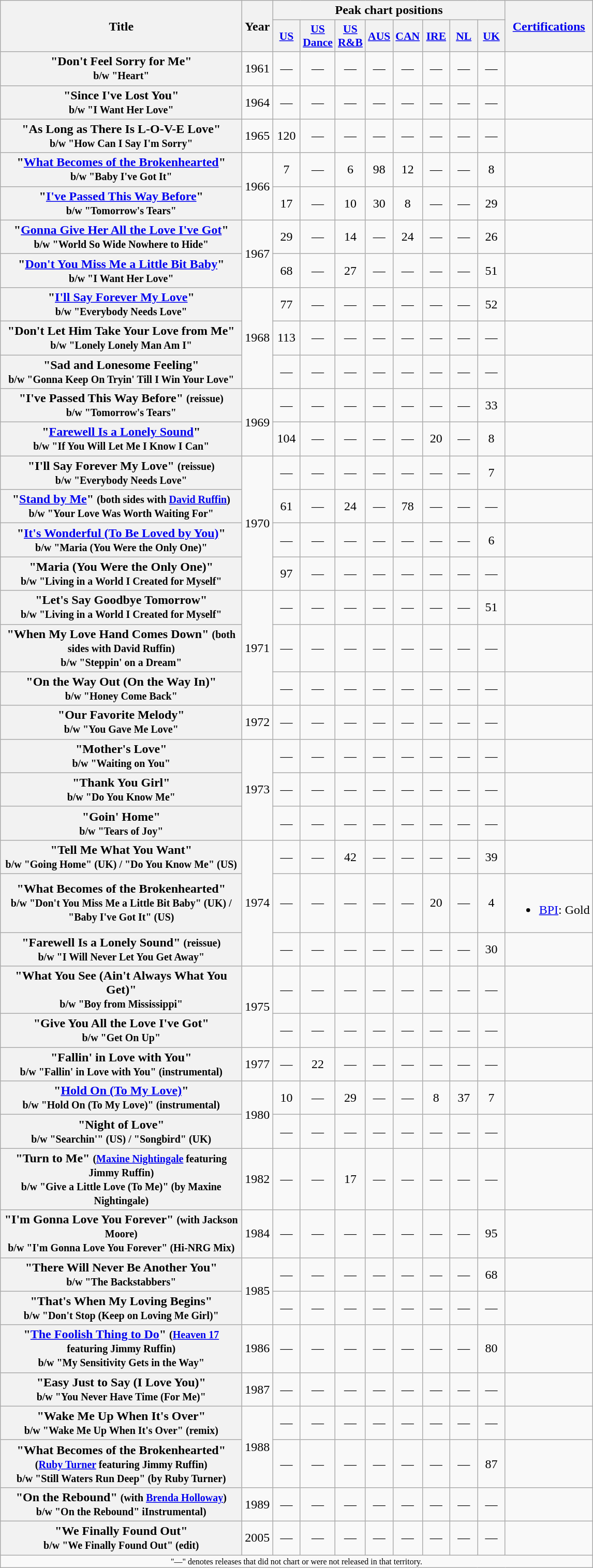<table class="wikitable plainrowheaders" style="text-align:center;">
<tr>
<th rowspan="2" scope="col" style="width:19em;">Title</th>
<th rowspan="2" scope="col" style="width:2em;">Year</th>
<th colspan="8">Peak chart positions</th>
<th rowspan="2"><a href='#'>Certifications</a></th>
</tr>
<tr>
<th scope="col" style="width:2em;font-size:90%;"><a href='#'>US</a><br></th>
<th scope="col" style="width:2em;font-size:90%;"><a href='#'>US Dance</a><br></th>
<th scope="col" style="width:2em;font-size:90%;"><a href='#'>US R&B</a><br></th>
<th scope="col" style="width:2em;font-size:90%;"><a href='#'>AUS</a><br></th>
<th scope="col" style="width:2em;font-size:90%;"><a href='#'>CAN</a><br></th>
<th scope="col" style="width:2em;font-size:90%;"><a href='#'>IRE</a><br></th>
<th scope="col" style="width:2em;font-size:90%;"><a href='#'>NL</a><br></th>
<th scope="col" style="width:2em;font-size:90%;"><a href='#'>UK</a><br></th>
</tr>
<tr>
<th scope="row">"Don't Feel Sorry for Me"<br><small>b/w "Heart"</small></th>
<td>1961</td>
<td>—</td>
<td>—</td>
<td>—</td>
<td>—</td>
<td>—</td>
<td>—</td>
<td>—</td>
<td>—</td>
<td></td>
</tr>
<tr>
<th scope="row">"Since I've Lost You"<br><small>b/w "I Want Her Love"</small></th>
<td>1964</td>
<td>—</td>
<td>—</td>
<td>—</td>
<td>—</td>
<td>—</td>
<td>—</td>
<td>—</td>
<td>—</td>
<td></td>
</tr>
<tr>
<th scope="row">"As Long as There Is L-O-V-E Love"<br><small>b/w "How Can I Say I'm Sorry"</small></th>
<td>1965</td>
<td>120</td>
<td>—</td>
<td>—</td>
<td>—</td>
<td>—</td>
<td>—</td>
<td>—</td>
<td>—</td>
<td></td>
</tr>
<tr>
<th scope="row">"<a href='#'>What Becomes of the Brokenhearted</a>"<br><small>b/w "Baby I've Got It"</small></th>
<td rowspan="2">1966</td>
<td>7</td>
<td>—</td>
<td>6</td>
<td>98</td>
<td>12</td>
<td>—</td>
<td>—</td>
<td>8</td>
<td></td>
</tr>
<tr>
<th scope="row">"<a href='#'>I've Passed This Way Before</a>"<br><small>b/w "Tomorrow's Tears"</small></th>
<td>17</td>
<td>—</td>
<td>10</td>
<td>30</td>
<td>8</td>
<td>—</td>
<td>—</td>
<td>29</td>
<td></td>
</tr>
<tr>
<th scope="row">"<a href='#'>Gonna Give Her All the Love I've Got</a>"<br><small>b/w "World So Wide Nowhere to Hide"</small></th>
<td rowspan="2">1967</td>
<td>29</td>
<td>—</td>
<td>14</td>
<td>—</td>
<td>24</td>
<td>—</td>
<td>—</td>
<td>26</td>
<td></td>
</tr>
<tr>
<th scope="row">"<a href='#'>Don't You Miss Me a Little Bit Baby</a>"<br><small>b/w "I Want Her Love"</small></th>
<td>68</td>
<td>—</td>
<td>27</td>
<td>—</td>
<td>—</td>
<td>—</td>
<td>—</td>
<td>51</td>
<td></td>
</tr>
<tr>
<th scope="row">"<a href='#'>I'll Say Forever My Love</a>"<br><small>b/w "Everybody Needs Love"</small></th>
<td rowspan="3">1968</td>
<td>77</td>
<td>—</td>
<td>—</td>
<td>—</td>
<td>—</td>
<td>—</td>
<td>—</td>
<td>52</td>
<td></td>
</tr>
<tr>
<th scope="row">"Don't Let Him Take Your Love from Me"<br><small>b/w "Lonely Lonely Man Am I"</small></th>
<td>113</td>
<td>—</td>
<td>—</td>
<td>—</td>
<td>—</td>
<td>—</td>
<td>—</td>
<td>—</td>
<td></td>
</tr>
<tr>
<th scope="row">"Sad and Lonesome Feeling"<br><small>b/w "Gonna Keep On Tryin' Till I Win Your Love"</small></th>
<td>—</td>
<td>—</td>
<td>—</td>
<td>—</td>
<td>—</td>
<td>—</td>
<td>—</td>
<td>—</td>
<td></td>
</tr>
<tr>
<th scope="row">"I've Passed This Way Before" <small>(reissue)</small> <br><small>b/w "Tomorrow's Tears"</small></th>
<td rowspan="2">1969</td>
<td>—</td>
<td>—</td>
<td>—</td>
<td>—</td>
<td>—</td>
<td>—</td>
<td>—</td>
<td>33</td>
<td></td>
</tr>
<tr>
<th scope="row">"<a href='#'>Farewell Is a Lonely Sound</a>"<br><small>b/w "If You Will Let Me I Know I Can"</small></th>
<td>104</td>
<td>—</td>
<td>—</td>
<td>—</td>
<td>—</td>
<td>20</td>
<td>—</td>
<td>8</td>
<td></td>
</tr>
<tr>
<th scope="row">"I'll Say Forever My Love" <small>(reissue)</small> <br><small>b/w "Everybody Needs Love"</small></th>
<td rowspan="4">1970</td>
<td>—</td>
<td>—</td>
<td>—</td>
<td>—</td>
<td>—</td>
<td>—</td>
<td>—</td>
<td>7</td>
<td></td>
</tr>
<tr>
<th scope="row">"<a href='#'>Stand by Me</a>" <small>(both sides with <a href='#'>David Ruffin</a>)</small><br><small>b/w "Your Love Was Worth Waiting For"</small></th>
<td>61</td>
<td>—</td>
<td>24</td>
<td>—</td>
<td>78</td>
<td>—</td>
<td>—</td>
<td>—</td>
<td></td>
</tr>
<tr>
<th scope="row">"<a href='#'>It's Wonderful (To Be Loved by You)</a>"<br><small>b/w "Maria (You Were the Only One)"</small></th>
<td>—</td>
<td>—</td>
<td>—</td>
<td>—</td>
<td>—</td>
<td>—</td>
<td>—</td>
<td>6</td>
<td></td>
</tr>
<tr>
<th scope="row">"Maria (You Were the Only One)"<br><small>b/w "Living in a World I Created for Myself"</small></th>
<td>97</td>
<td>—</td>
<td>—</td>
<td>—</td>
<td>—</td>
<td>—</td>
<td>—</td>
<td>—</td>
<td></td>
</tr>
<tr>
<th scope="row">"Let's Say Goodbye Tomorrow" <br><small>b/w "Living in a World I Created for Myself"</small></th>
<td rowspan="3">1971</td>
<td>—</td>
<td>—</td>
<td>—</td>
<td>—</td>
<td>—</td>
<td>—</td>
<td>—</td>
<td>51</td>
<td></td>
</tr>
<tr>
<th scope="row">"When My Love Hand Comes Down" <small>(both sides with David Ruffin)</small><br><small>b/w "Steppin' on a Dream"</small></th>
<td>—</td>
<td>—</td>
<td>—</td>
<td>—</td>
<td>—</td>
<td>—</td>
<td>—</td>
<td>—</td>
<td></td>
</tr>
<tr>
<th scope="row">"On the Way Out (On the Way In)" <br><small>b/w "Honey Come Back"</small></th>
<td>—</td>
<td>—</td>
<td>—</td>
<td>—</td>
<td>—</td>
<td>—</td>
<td>—</td>
<td>—</td>
<td></td>
</tr>
<tr>
<th scope="row">"Our Favorite Melody"<br><small>b/w "You Gave Me Love"</small></th>
<td>1972</td>
<td>—</td>
<td>—</td>
<td>—</td>
<td>—</td>
<td>—</td>
<td>—</td>
<td>—</td>
<td>—</td>
<td></td>
</tr>
<tr>
<th scope="row">"Mother's Love" <br><small>b/w "Waiting on You"</small></th>
<td rowspan="3">1973</td>
<td>—</td>
<td>—</td>
<td>—</td>
<td>—</td>
<td>—</td>
<td>—</td>
<td>—</td>
<td>—</td>
<td></td>
</tr>
<tr>
<th scope="row">"Thank You Girl" <br><small>b/w "Do You Know Me"</small></th>
<td>—</td>
<td>—</td>
<td>—</td>
<td>—</td>
<td>—</td>
<td>—</td>
<td>—</td>
<td>—</td>
<td></td>
</tr>
<tr>
<th scope="row">"Goin' Home"<br><small>b/w "Tears of Joy"</small></th>
<td>—</td>
<td>—</td>
<td>—</td>
<td>—</td>
<td>—</td>
<td>—</td>
<td>—</td>
<td>—</td>
<td></td>
</tr>
<tr>
<th scope="row">"Tell Me What You Want"<br><small>b/w "Going Home" (UK) / "Do You Know Me" (US)</small></th>
<td rowspan="3">1974</td>
<td>—</td>
<td>—</td>
<td>42</td>
<td>—</td>
<td>—</td>
<td>—</td>
<td>—</td>
<td>39</td>
<td></td>
</tr>
<tr>
<th scope="row">"What Becomes of the Brokenhearted"<br><small>b/w "Don't You Miss Me a Little Bit Baby" (UK) / "Baby I've Got It" (US)</small></th>
<td>—</td>
<td>—</td>
<td>—</td>
<td>—</td>
<td>—</td>
<td>20</td>
<td>—</td>
<td>4</td>
<td><br><ul><li><a href='#'>BPI</a>: Gold</li></ul></td>
</tr>
<tr>
<th scope="row">"Farewell Is a Lonely Sound" <small>(reissue)</small> <br><small>b/w "I Will Never Let You Get Away"</small></th>
<td>—</td>
<td>—</td>
<td>—</td>
<td>—</td>
<td>—</td>
<td>—</td>
<td>—</td>
<td>30</td>
<td></td>
</tr>
<tr>
<th scope="row">"What You See (Ain't Always What You Get)"<br><small>b/w "Boy from Mississippi"</small></th>
<td rowspan="2">1975</td>
<td>—</td>
<td>—</td>
<td>—</td>
<td>—</td>
<td>—</td>
<td>—</td>
<td>—</td>
<td>—</td>
<td></td>
</tr>
<tr>
<th scope="row">"Give You All the Love I've Got" <br><small>b/w "Get On Up"</small></th>
<td>—</td>
<td>—</td>
<td>—</td>
<td>—</td>
<td>—</td>
<td>—</td>
<td>—</td>
<td>—</td>
<td></td>
</tr>
<tr>
<th scope="row">"Fallin' in Love with You"<br><small>b/w "Fallin' in Love with You" (instrumental)</small></th>
<td>1977</td>
<td>—</td>
<td>22</td>
<td>—</td>
<td>—</td>
<td>—</td>
<td>—</td>
<td>—</td>
<td>—</td>
<td></td>
</tr>
<tr>
<th scope="row">"<a href='#'>Hold On (To My Love)</a>"<br><small>b/w "Hold On (To My Love)" (instrumental)</small></th>
<td rowspan="2">1980</td>
<td>10</td>
<td>—</td>
<td>29</td>
<td>—</td>
<td>—</td>
<td>8</td>
<td>37</td>
<td>7</td>
<td></td>
</tr>
<tr>
<th scope="row">"Night of Love"<br><small>b/w "Searchin'" (US) / "Songbird" (UK)</small></th>
<td>—</td>
<td>—</td>
<td>—</td>
<td>—</td>
<td>—</td>
<td>—</td>
<td>—</td>
<td>—</td>
<td></td>
</tr>
<tr>
<th scope="row">"Turn to Me" <small>(<a href='#'>Maxine Nightingale</a> featuring Jimmy Ruffin)</small><br><small>b/w "Give a Little Love (To Me)" (by Maxine Nightingale)</small></th>
<td>1982</td>
<td>—</td>
<td>—</td>
<td>17</td>
<td>—</td>
<td>—</td>
<td>—</td>
<td>—</td>
<td>—</td>
<td></td>
</tr>
<tr>
<th scope="row">"I'm Gonna Love You Forever" <small>(with Jackson Moore)</small> <br><small>b/w "I'm Gonna Love You Forever" (Hi-NRG Mix)</small></th>
<td>1984</td>
<td>—</td>
<td>—</td>
<td>—</td>
<td>—</td>
<td>—</td>
<td>—</td>
<td>—</td>
<td>95</td>
<td></td>
</tr>
<tr>
<th scope="row">"There Will Never Be Another You" <br><small>b/w "The Backstabbers"</small></th>
<td rowspan="2">1985</td>
<td>—</td>
<td>—</td>
<td>—</td>
<td>—</td>
<td>—</td>
<td>—</td>
<td>—</td>
<td>68</td>
<td></td>
</tr>
<tr>
<th scope="row">"That's When My Loving Begins" <br><small>b/w "Don't Stop (Keep on Loving Me Girl)"</small></th>
<td>—</td>
<td>—</td>
<td>—</td>
<td>—</td>
<td>—</td>
<td>—</td>
<td>—</td>
<td>—</td>
<td></td>
</tr>
<tr>
<th scope="row">"<a href='#'>The Foolish Thing to Do</a>" <small>(<a href='#'>Heaven 17</a> featuring Jimmy Ruffin)</small> <br><small>b/w "My Sensitivity Gets in the Way"</small></th>
<td>1986</td>
<td>—</td>
<td>—</td>
<td>—</td>
<td>—</td>
<td>—</td>
<td>—</td>
<td>—</td>
<td>80</td>
<td></td>
</tr>
<tr>
<th scope="row">"Easy Just to Say (I Love You)" <br><small>b/w "You Never Have Time (For Me)"</small></th>
<td>1987</td>
<td>—</td>
<td>—</td>
<td>—</td>
<td>—</td>
<td>—</td>
<td>—</td>
<td>—</td>
<td>—</td>
<td></td>
</tr>
<tr>
<th scope="row">"Wake Me Up When It's Over"  <br><small>b/w "Wake Me Up When It's Over" (remix)</small></th>
<td rowspan="2">1988</td>
<td>—</td>
<td>—</td>
<td>—</td>
<td>—</td>
<td>—</td>
<td>—</td>
<td>—</td>
<td>—</td>
<td></td>
</tr>
<tr>
<th scope="row">"What Becomes of the Brokenhearted" <small>(<a href='#'>Ruby Turner</a> featuring Jimmy Ruffin)</small> <br><small>b/w "Still Waters Run Deep" (by Ruby Turner)</small></th>
<td>—</td>
<td>—</td>
<td>—</td>
<td>—</td>
<td>—</td>
<td>—</td>
<td>—</td>
<td>87</td>
<td></td>
</tr>
<tr>
<th scope="row">"On the Rebound" <small>(with <a href='#'>Brenda Holloway</a>)</small> <br><small>b/w "On the Rebound" iInstrumental)</small></th>
<td>1989</td>
<td>—</td>
<td>—</td>
<td>—</td>
<td>—</td>
<td>—</td>
<td>—</td>
<td>—</td>
<td>—</td>
<td></td>
</tr>
<tr>
<th scope="row">"We Finally Found Out" <br><small>b/w "We Finally Found Out" (edit)</small></th>
<td>2005</td>
<td>—</td>
<td>—</td>
<td>—</td>
<td>—</td>
<td>—</td>
<td>—</td>
<td>—</td>
<td>—</td>
<td></td>
</tr>
<tr>
<td colspan="11" style="font-size:8pt">"—" denotes releases that did not chart or were not released in that territory.</td>
</tr>
</table>
